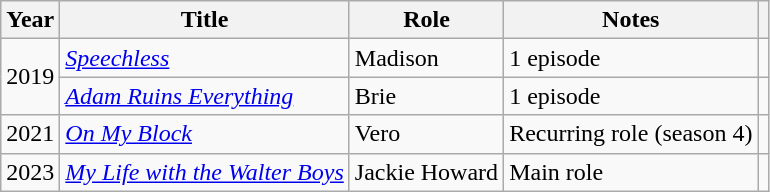<table class="wikitable plainrowheaders sortable">
<tr>
<th scope="col">Year</th>
<th scope="col">Title</th>
<th scope="col">Role</th>
<th scope="col">Notes</th>
<th scope="col" class="unsortable"></th>
</tr>
<tr>
<td rowspan=2>2019</td>
<td><em><a href='#'>Speechless</a></em></td>
<td>Madison</td>
<td>1 episode</td>
<td></td>
</tr>
<tr>
<td><em><a href='#'>Adam Ruins Everything</a></em></td>
<td>Brie</td>
<td>1 episode</td>
<td style="text-align:center;"></td>
</tr>
<tr>
<td scope="row">2021</td>
<td><em><a href='#'>On My Block</a></em></td>
<td>Vero</td>
<td>Recurring role (season 4)</td>
<td style="text-align:center;"></td>
</tr>
<tr>
<td scope="row">2023</td>
<td><em><a href='#'>My Life with the Walter Boys</a></em></td>
<td>Jackie Howard</td>
<td>Main role</td>
<td style="text-align:center;"></td>
</tr>
</table>
